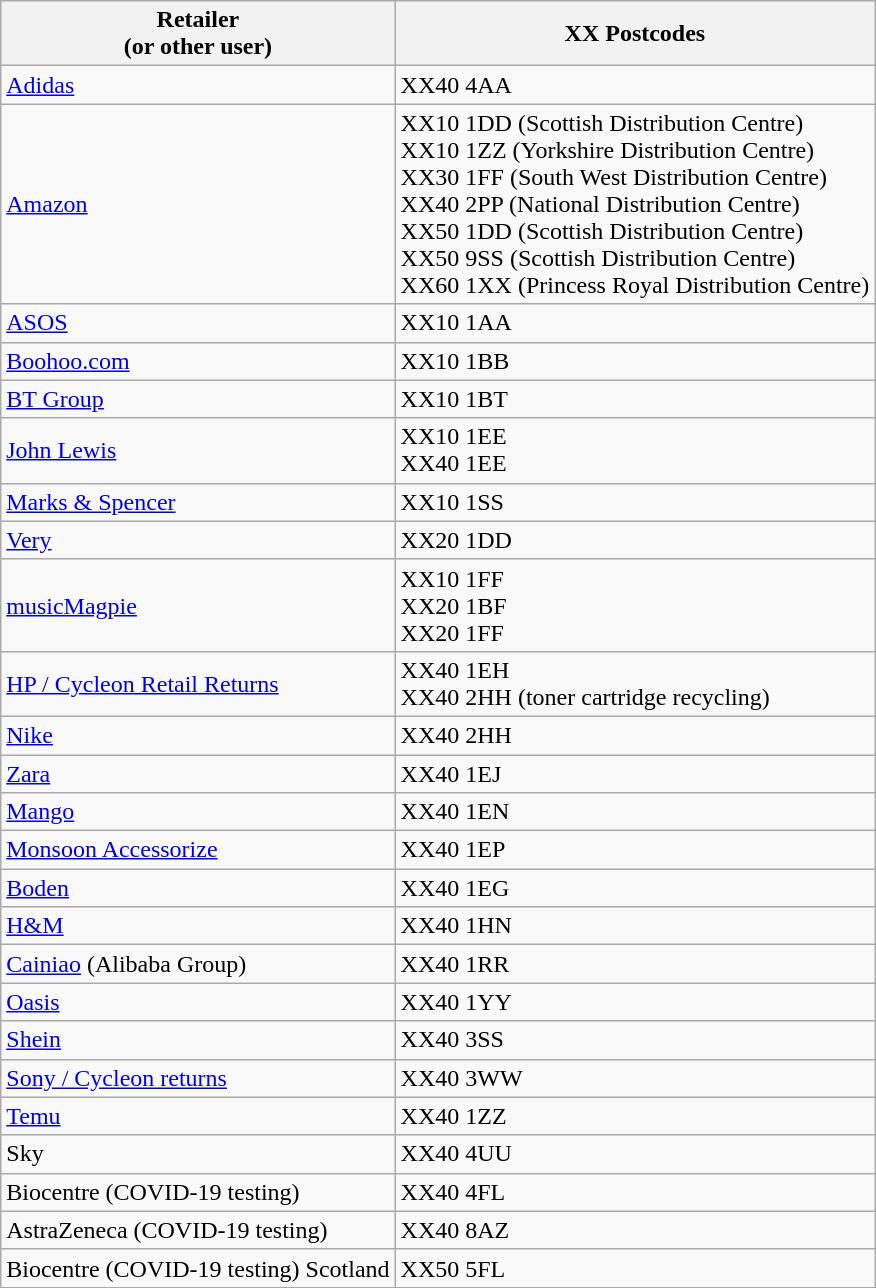<table class="wikitable">
<tr>
<th>Retailer<br>(or other user)</th>
<th>XX Postcodes</th>
</tr>
<tr>
<td><a href='#'>Adidas</a></td>
<td>XX40 4AA</td>
</tr>
<tr>
<td><a href='#'>Amazon</a></td>
<td>XX10 1DD (Scottish Distribution Centre)<br>XX10 1ZZ (Yorkshire Distribution Centre)<br>XX30 1FF (South West Distribution Centre)<br>XX40 2PP (National Distribution Centre)<br>XX50 1DD (Scottish Distribution Centre)<br>XX50 9SS (Scottish Distribution Centre)<br>XX60 1XX (Princess Royal Distribution Centre)</td>
</tr>
<tr>
<td><a href='#'>ASOS</a></td>
<td>XX10 1AA</td>
</tr>
<tr>
<td><a href='#'>Boohoo.com</a></td>
<td>XX10 1BB</td>
</tr>
<tr>
<td><a href='#'>BT Group</a></td>
<td>XX10 1BT</td>
</tr>
<tr>
<td><a href='#'>John Lewis</a></td>
<td>XX10 1EE<br>XX40 1EE</td>
</tr>
<tr>
<td><a href='#'>Marks & Spencer</a></td>
<td>XX10 1SS</td>
</tr>
<tr>
<td><a href='#'>Very</a></td>
<td>XX20 1DD</td>
</tr>
<tr>
<td><a href='#'>musicMagpie</a></td>
<td>XX10 1FF<br>XX20 1BF<br>XX20 1FF</td>
</tr>
<tr>
<td><a href='#'>HP / Cycleon Retail Returns</a></td>
<td>XX40 1EH<br>XX40 2HH (toner cartridge recycling)</td>
</tr>
<tr>
<td><a href='#'>Nike</a></td>
<td>XX40 2HH</td>
</tr>
<tr>
<td><a href='#'>Zara</a></td>
<td>XX40 1EJ</td>
</tr>
<tr>
<td><a href='#'>Mango</a></td>
<td>XX40 1EN</td>
</tr>
<tr>
<td><a href='#'>Monsoon Accessorize</a></td>
<td>XX40 1EP</td>
</tr>
<tr>
<td><a href='#'>Boden</a></td>
<td>XX40 1EG</td>
</tr>
<tr>
<td><a href='#'>H&M</a></td>
<td>XX40 1HN</td>
</tr>
<tr>
<td><a href='#'>Cainiao</a> (Alibaba Group)</td>
<td>XX40 1RR</td>
</tr>
<tr>
<td><a href='#'>Oasis</a></td>
<td>XX40 1YY</td>
</tr>
<tr>
<td><a href='#'>Shein</a></td>
<td>XX40 3SS</td>
</tr>
<tr>
<td><a href='#'>Sony / Cycleon returns</a></td>
<td>XX40 3WW</td>
</tr>
<tr>
<td><a href='#'>Temu</a></td>
<td>XX40 1ZZ</td>
</tr>
<tr>
<td>Sky</td>
<td>XX40 4UU</td>
</tr>
<tr>
<td>Biocentre (COVID-19 testing)</td>
<td>XX40 4FL</td>
</tr>
<tr>
<td>AstraZeneca (COVID-19 testing)</td>
<td>XX40 8AZ</td>
</tr>
<tr>
<td>Biocentre (COVID-19 testing) Scotland</td>
<td>XX50 5FL</td>
</tr>
</table>
